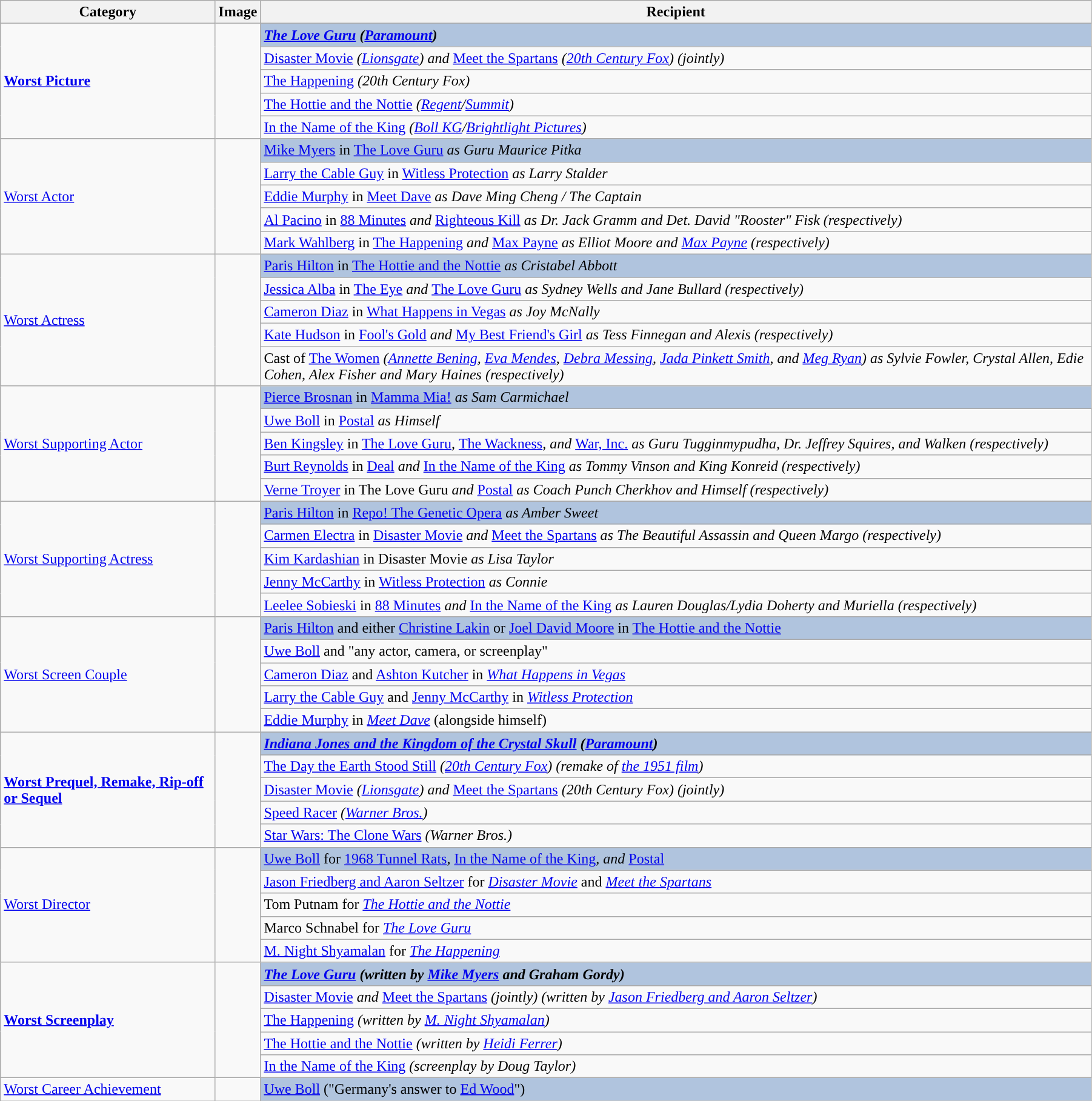<table class="wikitable plainrowheaders" width="95%" border="1" cellpadding="5" cellspacing="0" align="centre">
<tr>
<th scope="col">Category</th>
<th scope="col">Image</th>
<th scope="col">Recipient</th>
</tr>
<tr>
<td scope="row" rowspan=5><strong><a href='#'>Worst Picture</a></strong></td>
<td rowspan=5></td>
<td style="background:#B0C4DE"><strong><em><a href='#'>The Love Guru</a><em> (<a href='#'>Paramount</a>)<strong></td>
</tr>
<tr>
<td></em><a href='#'>Disaster Movie</a><em> (<a href='#'>Lionsgate</a>) and </em><a href='#'>Meet the Spartans</a><em> (<a href='#'>20th Century Fox</a>) (jointly)</td>
</tr>
<tr>
<td></em><a href='#'>The Happening</a><em> (20th Century Fox)</td>
</tr>
<tr>
<td></em><a href='#'>The Hottie and the Nottie</a><em> (<a href='#'>Regent</a>/<a href='#'>Summit</a>)</td>
</tr>
<tr>
<td></em><a href='#'>In the Name of the King</a><em> (<a href='#'>Boll KG</a>/<a href='#'>Brightlight Pictures</a>)</td>
</tr>
<tr>
<td scope="row" rowspan=5></strong><a href='#'>Worst Actor</a><strong></td>
<td rowspan=5></td>
<td style="background:#B0C4DE"></strong><a href='#'>Mike Myers</a> in </em><a href='#'>The Love Guru</a><em> as Guru Maurice Pitka<strong></td>
</tr>
<tr>
<td><a href='#'>Larry the Cable Guy</a> in </em><a href='#'>Witless Protection</a><em> as Larry Stalder</td>
</tr>
<tr>
<td><a href='#'>Eddie Murphy</a> in </em><a href='#'>Meet Dave</a><em> as Dave Ming Cheng / The Captain</td>
</tr>
<tr>
<td><a href='#'>Al Pacino</a> in </em><a href='#'>88 Minutes</a><em> and </em><a href='#'>Righteous Kill</a><em> as Dr. Jack Gramm and Det. David "Rooster" Fisk (respectively)</td>
</tr>
<tr>
<td><a href='#'>Mark Wahlberg</a> in </em><a href='#'>The Happening</a><em> and </em><a href='#'>Max Payne</a><em> as Elliot Moore and <a href='#'>Max Payne</a> (respectively)</td>
</tr>
<tr>
<td scope="row" rowspan=5></strong><a href='#'>Worst Actress</a><strong></td>
<td rowspan=5></td>
<td style="background:#B0C4DE"></strong><a href='#'>Paris Hilton</a> in </em><a href='#'>The Hottie and the Nottie</a><em> as Cristabel Abbott<strong></td>
</tr>
<tr>
<td><a href='#'>Jessica Alba</a> in </em><a href='#'>The Eye</a><em> and </em><a href='#'>The Love Guru</a><em> as Sydney Wells and Jane Bullard (respectively)</td>
</tr>
<tr>
<td><a href='#'>Cameron Diaz</a> in </em><a href='#'>What Happens in Vegas</a><em> as Joy McNally</td>
</tr>
<tr>
<td><a href='#'>Kate Hudson</a> in </em><a href='#'>Fool's Gold</a><em> and </em><a href='#'>My Best Friend's Girl</a><em> as Tess Finnegan and Alexis (respectively)</td>
</tr>
<tr>
<td>Cast of </em><a href='#'>The Women</a><em> (<a href='#'>Annette Bening</a>, <a href='#'>Eva Mendes</a>, <a href='#'>Debra Messing</a>, <a href='#'>Jada Pinkett Smith</a>, and <a href='#'>Meg Ryan</a>) as Sylvie Fowler, Crystal Allen, Edie Cohen, Alex Fisher and Mary Haines (respectively)</td>
</tr>
<tr>
<td scope="row" rowspan=5></strong><a href='#'>Worst Supporting Actor</a><strong></td>
<td rowspan=5></td>
<td style="background:#B0C4DE"></strong><a href='#'>Pierce Brosnan</a> in </em><a href='#'>Mamma Mia!</a><em> as Sam Carmichael<strong></td>
</tr>
<tr>
<td><a href='#'>Uwe Boll</a> in </em><a href='#'>Postal</a><em> as Himself</td>
</tr>
<tr>
<td><a href='#'>Ben Kingsley</a> in </em><a href='#'>The Love Guru</a><em>, </em><a href='#'>The Wackness</a><em>, and </em><a href='#'>War, Inc.</a><em> as Guru Tugginmypudha, Dr. Jeffrey Squires, and Walken (respectively)</td>
</tr>
<tr>
<td><a href='#'>Burt Reynolds</a> in </em><a href='#'>Deal</a><em> and </em><a href='#'>In the Name of the King</a><em> as Tommy Vinson and King Konreid (respectively)</td>
</tr>
<tr>
<td><a href='#'>Verne Troyer</a> in </em>The Love Guru<em> and </em><a href='#'>Postal</a><em> as Coach Punch Cherkhov and Himself (respectively)</td>
</tr>
<tr>
<td scope="row" rowspan=5></strong><a href='#'>Worst Supporting Actress</a><strong></td>
<td rowspan=5></td>
<td style="background:#B0C4DE"></strong><a href='#'>Paris Hilton</a> in </em><a href='#'>Repo! The Genetic Opera</a><em> as Amber Sweet<strong></td>
</tr>
<tr>
<td><a href='#'>Carmen Electra</a> in </em><a href='#'>Disaster Movie</a><em> and </em><a href='#'>Meet the Spartans</a><em> as The Beautiful Assassin and Queen Margo (respectively)</td>
</tr>
<tr>
<td><a href='#'>Kim Kardashian</a> in </em>Disaster Movie<em> as Lisa Taylor</td>
</tr>
<tr>
<td><a href='#'>Jenny McCarthy</a> in </em><a href='#'>Witless Protection</a><em> as Connie</td>
</tr>
<tr>
<td><a href='#'>Leelee Sobieski</a> in </em><a href='#'>88 Minutes</a><em> and </em><a href='#'>In the Name of the King</a><em> as Lauren Douglas/Lydia Doherty and Muriella (respectively)</td>
</tr>
<tr>
<td scope="row" rowspan=5></strong><a href='#'>Worst Screen Couple</a><strong></td>
<td rowspan=5></td>
<td style="background:#B0C4DE"></strong><a href='#'>Paris Hilton</a> and either <a href='#'>Christine Lakin</a> or <a href='#'>Joel David Moore</a> in </em><a href='#'>The Hottie and the Nottie</a></em></strong></td>
</tr>
<tr>
<td><a href='#'>Uwe Boll</a> and "any actor, camera, or screenplay"</td>
</tr>
<tr>
<td><a href='#'>Cameron Diaz</a> and <a href='#'>Ashton Kutcher</a> in <em><a href='#'>What Happens in Vegas</a></em></td>
</tr>
<tr>
<td><a href='#'>Larry the Cable Guy</a> and <a href='#'>Jenny McCarthy</a> in <em><a href='#'>Witless Protection</a></em></td>
</tr>
<tr>
<td><a href='#'>Eddie Murphy</a> in <em><a href='#'>Meet Dave</a></em> (alongside himself)</td>
</tr>
<tr>
<td scope="row" rowspan=5><strong><a href='#'>Worst Prequel, Remake, Rip-off or Sequel</a></strong></td>
<td rowspan=5></td>
<td style="background:#B0C4DE"><strong><em><a href='#'>Indiana Jones and the Kingdom of the Crystal Skull</a><em> (<a href='#'>Paramount</a>)<strong></td>
</tr>
<tr>
<td></em><a href='#'>The Day the Earth Stood Still</a><em> (<a href='#'>20th Century Fox</a>) (remake of <a href='#'>the 1951 film</a>)</td>
</tr>
<tr>
<td></em><a href='#'>Disaster Movie</a><em> (<a href='#'>Lionsgate</a>) and </em><a href='#'>Meet the Spartans</a><em> (20th Century Fox) (jointly)</td>
</tr>
<tr>
<td></em><a href='#'>Speed Racer</a><em> (<a href='#'>Warner Bros.</a>)</td>
</tr>
<tr>
<td></em><a href='#'>Star Wars: The Clone Wars</a><em> (Warner Bros.)</td>
</tr>
<tr>
<td scope="row" rowspan=5></strong><a href='#'>Worst Director</a><strong></td>
<td rowspan=5></td>
<td style="background:#B0C4DE"></strong><a href='#'>Uwe Boll</a> for </em><a href='#'>1968 Tunnel Rats</a><em>, </em><a href='#'>In the Name of the King</a><em>, and </em><a href='#'>Postal</a></em></strong></td>
</tr>
<tr>
<td><a href='#'>Jason Friedberg and Aaron Seltzer</a> for <em><a href='#'>Disaster Movie</a></em> and <em><a href='#'>Meet the Spartans</a></em></td>
</tr>
<tr>
<td>Tom Putnam for <em><a href='#'>The Hottie and the Nottie</a></em></td>
</tr>
<tr>
<td>Marco Schnabel for <em><a href='#'>The Love Guru</a></em></td>
</tr>
<tr>
<td><a href='#'>M. Night Shyamalan</a> for <em><a href='#'>The Happening</a></em></td>
</tr>
<tr>
<td scope="row" rowspan=5><strong><a href='#'>Worst Screenplay</a></strong></td>
<td rowspan=5></td>
<td style="background:#B0C4DE"><strong><em><a href='#'>The Love Guru</a><em> (written by <a href='#'>Mike Myers</a> and Graham Gordy)<strong></td>
</tr>
<tr>
<td></em><a href='#'>Disaster Movie</a><em> and </em><a href='#'>Meet the Spartans</a><em> (jointly) (written by <a href='#'>Jason Friedberg and Aaron Seltzer</a>)</td>
</tr>
<tr>
<td></em><a href='#'>The Happening</a><em> (written by <a href='#'>M. Night Shyamalan</a>)</td>
</tr>
<tr>
<td></em><a href='#'>The Hottie and the Nottie</a><em> (written by <a href='#'>Heidi Ferrer</a>)</td>
</tr>
<tr>
<td></em><a href='#'>In the Name of the King</a><em> (screenplay by Doug Taylor)</td>
</tr>
<tr>
<td scope="row"></strong><a href='#'>Worst Career Achievement</a><strong></td>
<td></td>
<td style="background:#B0C4DE"></strong><a href='#'>Uwe Boll</a> ("Germany's answer to <a href='#'>Ed Wood</a>")<strong></td>
</tr>
</table>
